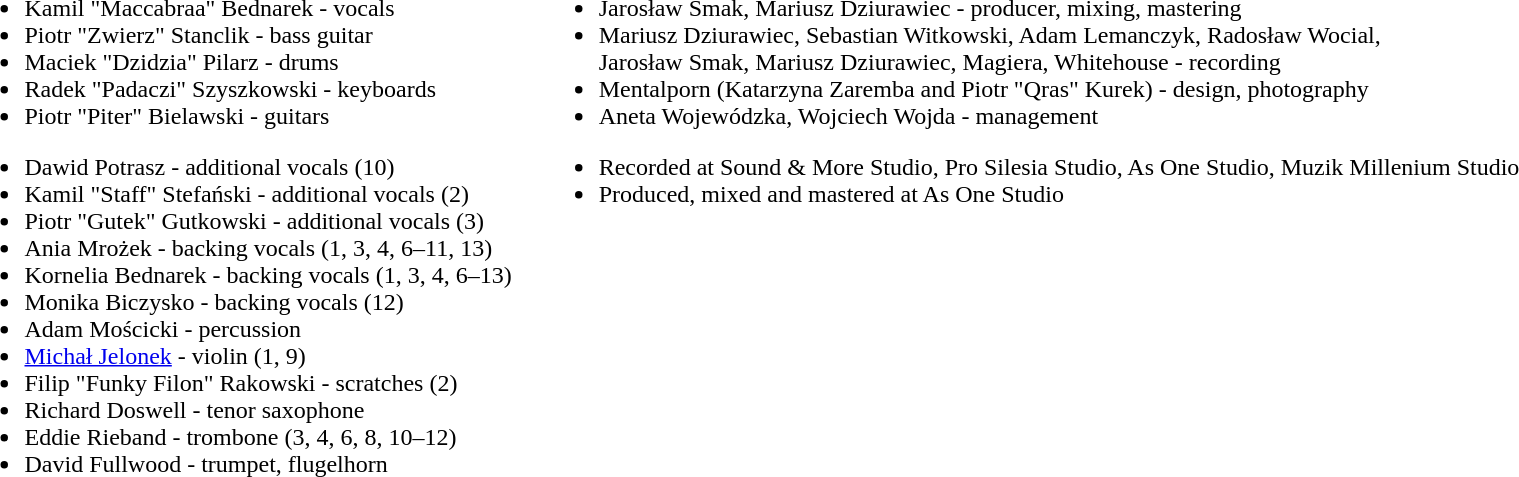<table>
<tr>
<td valign="top"><br><ul><li>Kamil "Maccabraa" Bednarek - vocals</li><li>Piotr "Zwierz" Stanclik - bass guitar</li><li>Maciek "Dzidzia" Pilarz - drums</li><li>Radek "Padaczi" Szyszkowski - keyboards</li><li>Piotr "Piter" Bielawski - guitars</li></ul><ul><li>Dawid Potrasz - additional vocals (10)</li><li>Kamil "Staff" Stefański - additional vocals (2)</li><li>Piotr "Gutek" Gutkowski - additional vocals (3)</li><li>Ania Mrożek - backing vocals (1, 3, 4, 6–11, 13)</li><li>Kornelia Bednarek - backing vocals (1, 3, 4, 6–13)</li><li>Monika Biczysko - backing vocals (12)</li><li>Adam Mościcki - percussion</li><li><a href='#'>Michał Jelonek</a> - violin (1, 9)</li><li>Filip "Funky Filon" Rakowski - scratches (2)</li><li>Richard Doswell - tenor saxophone</li><li>Eddie Rieband - trombone (3, 4, 6, 8, 10–12)</li><li>David Fullwood - trumpet, flugelhorn</li></ul></td>
<td width="10"></td>
<td valign="top"><br><ul><li>Jarosław Smak, Mariusz Dziurawiec - producer, mixing, mastering</li><li>Mariusz Dziurawiec, Sebastian Witkowski, Adam Lemanczyk, Radosław Wocial,<br>Jarosław Smak, Mariusz Dziurawiec, Magiera, Whitehouse - recording</li><li>Mentalporn (Katarzyna Zaremba and Piotr "Qras" Kurek) - design, photography</li><li>Aneta Wojewódzka, Wojciech Wojda - management</li></ul><ul><li>Recorded at Sound & More Studio, Pro Silesia Studio, As One Studio, Muzik Millenium Studio</li><li>Produced, mixed and mastered at As One Studio</li></ul></td>
</tr>
</table>
